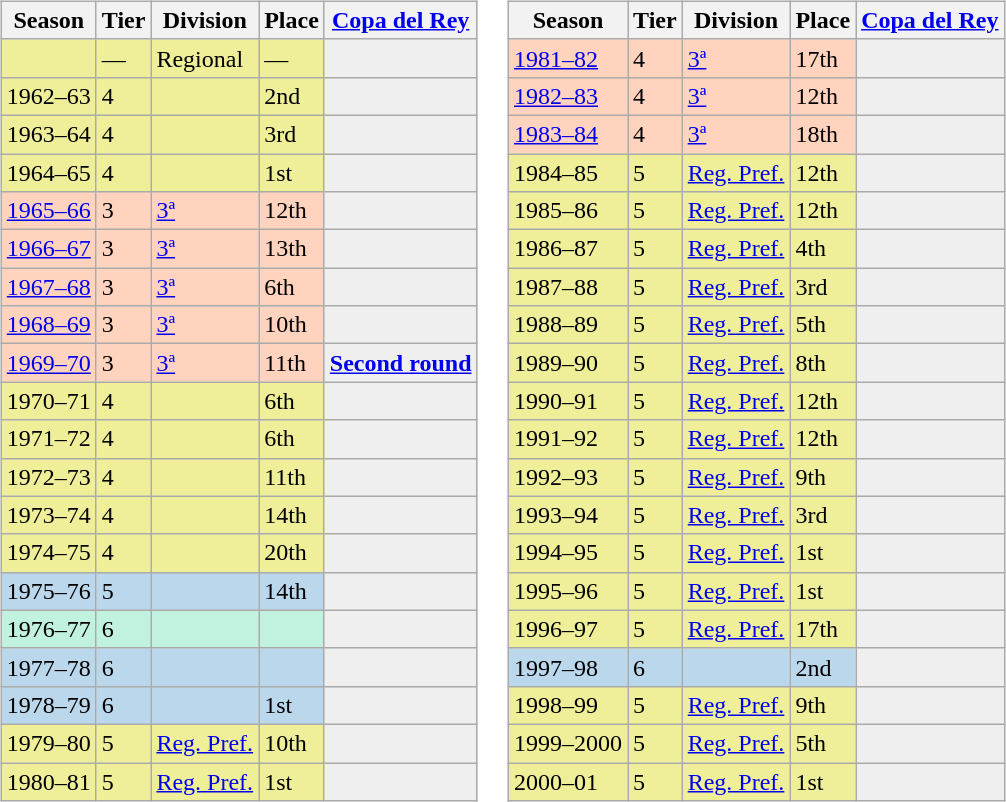<table>
<tr>
<td valign="top" width=0%><br><table class="wikitable">
<tr style="background:#f0f6fa;">
<th>Season</th>
<th>Tier</th>
<th>Division</th>
<th>Place</th>
<th><a href='#'>Copa del Rey</a></th>
</tr>
<tr>
<td style="background:#EFEF99;"></td>
<td style="background:#EFEF99;">—</td>
<td style="background:#EFEF99;">Regional</td>
<td style="background:#EFEF99;">—</td>
<th style="background:#efefef;"></th>
</tr>
<tr>
<td style="background:#EFEF99;">1962–63</td>
<td style="background:#EFEF99;">4</td>
<td style="background:#EFEF99;"></td>
<td style="background:#EFEF99;">2nd</td>
<th style="background:#efefef;"></th>
</tr>
<tr>
<td style="background:#EFEF99;">1963–64</td>
<td style="background:#EFEF99;">4</td>
<td style="background:#EFEF99;"></td>
<td style="background:#EFEF99;">3rd</td>
<th style="background:#efefef;"></th>
</tr>
<tr>
<td style="background:#EFEF99;">1964–65</td>
<td style="background:#EFEF99;">4</td>
<td style="background:#EFEF99;"></td>
<td style="background:#EFEF99;">1st</td>
<th style="background:#efefef;"></th>
</tr>
<tr>
<td style="background:#FFD3BD;"><a href='#'>1965–66</a></td>
<td style="background:#FFD3BD;">3</td>
<td style="background:#FFD3BD;"><a href='#'>3ª</a></td>
<td style="background:#FFD3BD;">12th</td>
<td style="background:#efefef;"></td>
</tr>
<tr>
<td style="background:#FFD3BD;"><a href='#'>1966–67</a></td>
<td style="background:#FFD3BD;">3</td>
<td style="background:#FFD3BD;"><a href='#'>3ª</a></td>
<td style="background:#FFD3BD;">13th</td>
<td style="background:#efefef;"></td>
</tr>
<tr>
<td style="background:#FFD3BD;"><a href='#'>1967–68</a></td>
<td style="background:#FFD3BD;">3</td>
<td style="background:#FFD3BD;"><a href='#'>3ª</a></td>
<td style="background:#FFD3BD;">6th</td>
<th style="background:#efefef;"></th>
</tr>
<tr>
<td style="background:#FFD3BD;"><a href='#'>1968–69</a></td>
<td style="background:#FFD3BD;">3</td>
<td style="background:#FFD3BD;"><a href='#'>3ª</a></td>
<td style="background:#FFD3BD;">10th</td>
<th style="background:#efefef;"></th>
</tr>
<tr>
<td style="background:#FFD3BD;"><a href='#'>1969–70</a></td>
<td style="background:#FFD3BD;">3</td>
<td style="background:#FFD3BD;"><a href='#'>3ª</a></td>
<td style="background:#FFD3BD;">11th</td>
<th style="background:#efefef;"><a href='#'>Second round</a></th>
</tr>
<tr>
<td style="background:#EFEF99;">1970–71</td>
<td style="background:#EFEF99;">4</td>
<td style="background:#EFEF99;"></td>
<td style="background:#EFEF99;">6th</td>
<th style="background:#efefef;"></th>
</tr>
<tr>
<td style="background:#EFEF99;">1971–72</td>
<td style="background:#EFEF99;">4</td>
<td style="background:#EFEF99;"></td>
<td style="background:#EFEF99;">6th</td>
<th style="background:#efefef;"></th>
</tr>
<tr>
<td style="background:#EFEF99;">1972–73</td>
<td style="background:#EFEF99;">4</td>
<td style="background:#EFEF99;"></td>
<td style="background:#EFEF99;">11th</td>
<th style="background:#efefef;"></th>
</tr>
<tr>
<td style="background:#EFEF99;">1973–74</td>
<td style="background:#EFEF99;">4</td>
<td style="background:#EFEF99;"></td>
<td style="background:#EFEF99;">14th</td>
<th style="background:#efefef;"></th>
</tr>
<tr>
<td style="background:#EFEF99;">1974–75</td>
<td style="background:#EFEF99;">4</td>
<td style="background:#EFEF99;"></td>
<td style="background:#EFEF99;">20th</td>
<th style="background:#efefef;"></th>
</tr>
<tr>
<td style="background:#BBD7EC;">1975–76</td>
<td style="background:#BBD7EC;">5</td>
<td style="background:#BBD7EC;"></td>
<td style="background:#BBD7EC;">14th</td>
<th style="background:#efefef;"></th>
</tr>
<tr>
<td style="background:#C0F2DF;">1976–77</td>
<td style="background:#C0F2DF;">6</td>
<td style="background:#C0F2DF;"></td>
<td style="background:#C0F2DF;"></td>
<th style="background:#efefef;"></th>
</tr>
<tr>
<td style="background:#BBD7EC;">1977–78</td>
<td style="background:#BBD7EC;">6</td>
<td style="background:#BBD7EC;"></td>
<td style="background:#BBD7EC;"></td>
<th style="background:#efefef;"></th>
</tr>
<tr>
<td style="background:#BBD7EC;">1978–79</td>
<td style="background:#BBD7EC;">6</td>
<td style="background:#BBD7EC;"></td>
<td style="background:#BBD7EC;">1st</td>
<th style="background:#efefef;"></th>
</tr>
<tr>
<td style="background:#EFEF99;">1979–80</td>
<td style="background:#EFEF99;">5</td>
<td style="background:#EFEF99;"><a href='#'>Reg. Pref.</a></td>
<td style="background:#EFEF99;">10th</td>
<th style="background:#efefef;"></th>
</tr>
<tr>
<td style="background:#EFEF99;">1980–81</td>
<td style="background:#EFEF99;">5</td>
<td style="background:#EFEF99;"><a href='#'>Reg. Pref.</a></td>
<td style="background:#EFEF99;">1st</td>
<th style="background:#efefef;"></th>
</tr>
</table>
</td>
<td valign="top" width=0%><br><table class="wikitable">
<tr style="background:#f0f6fa;">
<th>Season</th>
<th>Tier</th>
<th>Division</th>
<th>Place</th>
<th><a href='#'>Copa del Rey</a></th>
</tr>
<tr>
<td style="background:#FFD3BD;"><a href='#'>1981–82</a></td>
<td style="background:#FFD3BD;">4</td>
<td style="background:#FFD3BD;"><a href='#'>3ª</a></td>
<td style="background:#FFD3BD;">17th</td>
<th style="background:#efefef;"></th>
</tr>
<tr>
<td style="background:#FFD3BD;"><a href='#'>1982–83</a></td>
<td style="background:#FFD3BD;">4</td>
<td style="background:#FFD3BD;"><a href='#'>3ª</a></td>
<td style="background:#FFD3BD;">12th</td>
<td style="background:#efefef;"></td>
</tr>
<tr>
<td style="background:#FFD3BD;"><a href='#'>1983–84</a></td>
<td style="background:#FFD3BD;">4</td>
<td style="background:#FFD3BD;"><a href='#'>3ª</a></td>
<td style="background:#FFD3BD;">18th</td>
<th style="background:#efefef;"></th>
</tr>
<tr>
<td style="background:#EFEF99;">1984–85</td>
<td style="background:#EFEF99;">5</td>
<td style="background:#EFEF99;"><a href='#'>Reg. Pref.</a></td>
<td style="background:#EFEF99;">12th</td>
<th style="background:#efefef;"></th>
</tr>
<tr>
<td style="background:#EFEF99;">1985–86</td>
<td style="background:#EFEF99;">5</td>
<td style="background:#EFEF99;"><a href='#'>Reg. Pref.</a></td>
<td style="background:#EFEF99;">12th</td>
<th style="background:#efefef;"></th>
</tr>
<tr>
<td style="background:#EFEF99;">1986–87</td>
<td style="background:#EFEF99;">5</td>
<td style="background:#EFEF99;"><a href='#'>Reg. Pref.</a></td>
<td style="background:#EFEF99;">4th</td>
<th style="background:#efefef;"></th>
</tr>
<tr>
<td style="background:#EFEF99;">1987–88</td>
<td style="background:#EFEF99;">5</td>
<td style="background:#EFEF99;"><a href='#'>Reg. Pref.</a></td>
<td style="background:#EFEF99;">3rd</td>
<th style="background:#efefef;"></th>
</tr>
<tr>
<td style="background:#EFEF99;">1988–89</td>
<td style="background:#EFEF99;">5</td>
<td style="background:#EFEF99;"><a href='#'>Reg. Pref.</a></td>
<td style="background:#EFEF99;">5th</td>
<th style="background:#efefef;"></th>
</tr>
<tr>
<td style="background:#EFEF99;">1989–90</td>
<td style="background:#EFEF99;">5</td>
<td style="background:#EFEF99;"><a href='#'>Reg. Pref.</a></td>
<td style="background:#EFEF99;">8th</td>
<th style="background:#efefef;"></th>
</tr>
<tr>
<td style="background:#EFEF99;">1990–91</td>
<td style="background:#EFEF99;">5</td>
<td style="background:#EFEF99;"><a href='#'>Reg. Pref.</a></td>
<td style="background:#EFEF99;">12th</td>
<th style="background:#efefef;"></th>
</tr>
<tr>
<td style="background:#EFEF99;">1991–92</td>
<td style="background:#EFEF99;">5</td>
<td style="background:#EFEF99;"><a href='#'>Reg. Pref.</a></td>
<td style="background:#EFEF99;">12th</td>
<th style="background:#efefef;"></th>
</tr>
<tr>
<td style="background:#EFEF99;">1992–93</td>
<td style="background:#EFEF99;">5</td>
<td style="background:#EFEF99;"><a href='#'>Reg. Pref.</a></td>
<td style="background:#EFEF99;">9th</td>
<th style="background:#efefef;"></th>
</tr>
<tr>
<td style="background:#EFEF99;">1993–94</td>
<td style="background:#EFEF99;">5</td>
<td style="background:#EFEF99;"><a href='#'>Reg. Pref.</a></td>
<td style="background:#EFEF99;">3rd</td>
<th style="background:#efefef;"></th>
</tr>
<tr>
<td style="background:#EFEF99;">1994–95</td>
<td style="background:#EFEF99;">5</td>
<td style="background:#EFEF99;"><a href='#'>Reg. Pref.</a></td>
<td style="background:#EFEF99;">1st</td>
<th style="background:#efefef;"></th>
</tr>
<tr>
<td style="background:#EFEF99;">1995–96</td>
<td style="background:#EFEF99;">5</td>
<td style="background:#EFEF99;"><a href='#'>Reg. Pref.</a></td>
<td style="background:#EFEF99;">1st</td>
<th style="background:#efefef;"></th>
</tr>
<tr>
<td style="background:#EFEF99;">1996–97</td>
<td style="background:#EFEF99;">5</td>
<td style="background:#EFEF99;"><a href='#'>Reg. Pref.</a></td>
<td style="background:#EFEF99;">17th</td>
<th style="background:#efefef;"></th>
</tr>
<tr>
<td style="background:#BBD7EC;">1997–98</td>
<td style="background:#BBD7EC;">6</td>
<td style="background:#BBD7EC;"></td>
<td style="background:#BBD7EC;">2nd</td>
<th style="background:#efefef;"></th>
</tr>
<tr>
<td style="background:#EFEF99;">1998–99</td>
<td style="background:#EFEF99;">5</td>
<td style="background:#EFEF99;"><a href='#'>Reg. Pref.</a></td>
<td style="background:#EFEF99;">9th</td>
<th style="background:#efefef;"></th>
</tr>
<tr>
<td style="background:#EFEF99;">1999–2000</td>
<td style="background:#EFEF99;">5</td>
<td style="background:#EFEF99;"><a href='#'>Reg. Pref.</a></td>
<td style="background:#EFEF99;">5th</td>
<th style="background:#efefef;"></th>
</tr>
<tr>
<td style="background:#EFEF99;">2000–01</td>
<td style="background:#EFEF99;">5</td>
<td style="background:#EFEF99;"><a href='#'>Reg. Pref.</a></td>
<td style="background:#EFEF99;">1st</td>
<th style="background:#efefef;"></th>
</tr>
</table>
</td>
</tr>
</table>
